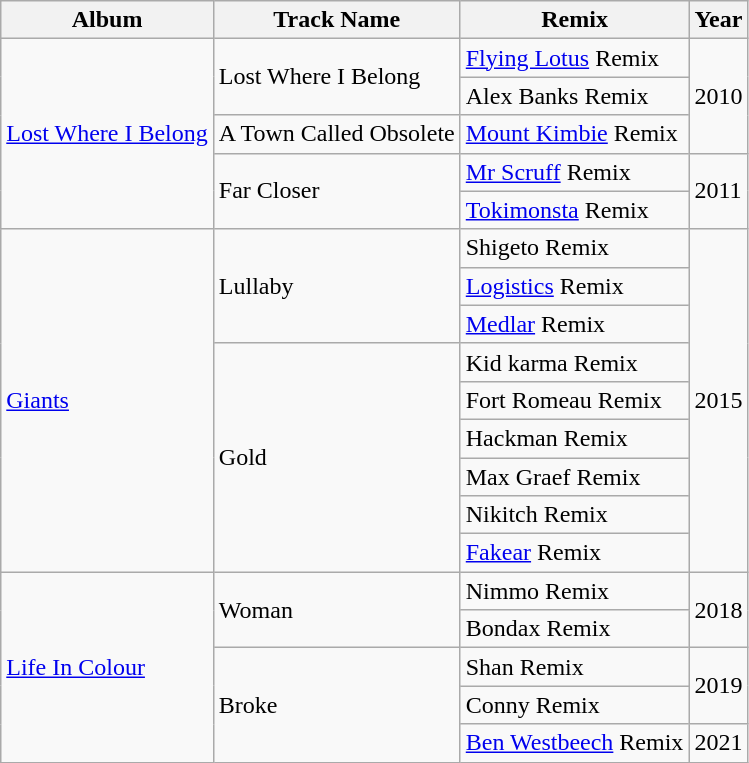<table class="wikitable">
<tr>
<th>Album</th>
<th>Track Name</th>
<th>Remix</th>
<th>Year</th>
</tr>
<tr>
<td rowspan="5"><a href='#'>Lost Where I Belong</a></td>
<td rowspan="2">Lost Where I Belong</td>
<td><a href='#'>Flying Lotus</a> Remix</td>
<td rowspan="3">2010</td>
</tr>
<tr>
<td>Alex Banks Remix</td>
</tr>
<tr>
<td>A Town Called Obsolete</td>
<td><a href='#'>Mount Kimbie</a> Remix</td>
</tr>
<tr>
<td rowspan="2">Far Closer</td>
<td><a href='#'>Mr Scruff</a> Remix</td>
<td rowspan="2">2011</td>
</tr>
<tr>
<td><a href='#'>Tokimonsta</a> Remix</td>
</tr>
<tr>
<td rowspan="9"><a href='#'>Giants</a></td>
<td rowspan="3">Lullaby</td>
<td>Shigeto Remix</td>
<td rowspan="9">2015</td>
</tr>
<tr>
<td><a href='#'>Logistics</a> Remix</td>
</tr>
<tr>
<td><a href='#'>Medlar</a> Remix</td>
</tr>
<tr>
<td rowspan="6">Gold</td>
<td>Kid karma Remix</td>
</tr>
<tr>
<td>Fort Romeau Remix</td>
</tr>
<tr>
<td>Hackman Remix</td>
</tr>
<tr>
<td>Max Graef Remix</td>
</tr>
<tr>
<td>Nikitch Remix</td>
</tr>
<tr>
<td><a href='#'>Fakear</a> Remix</td>
</tr>
<tr>
<td rowspan="5"><a href='#'>Life In Colour</a></td>
<td rowspan="2">Woman</td>
<td>Nimmo Remix</td>
<td rowspan="2">2018</td>
</tr>
<tr>
<td>Bondax Remix</td>
</tr>
<tr>
<td rowspan="3">Broke</td>
<td>Shan Remix</td>
<td rowspan="2">2019</td>
</tr>
<tr>
<td>Conny Remix</td>
</tr>
<tr>
<td><a href='#'>Ben Westbeech</a> Remix</td>
<td>2021</td>
</tr>
</table>
